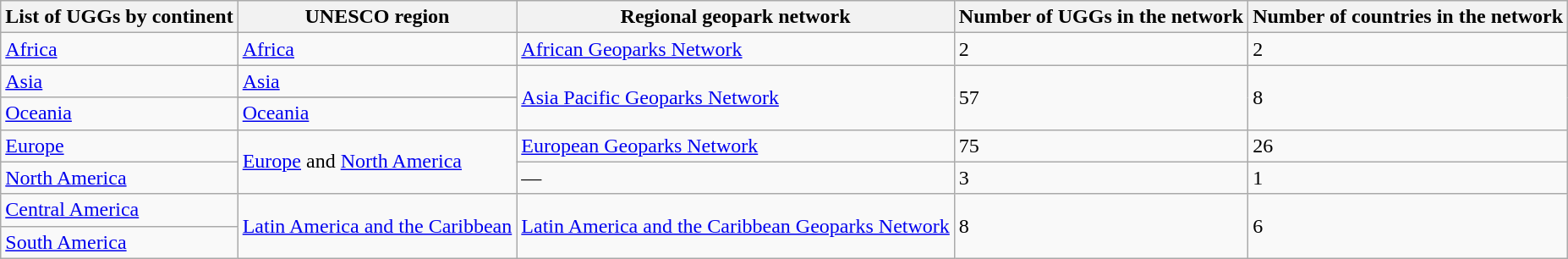<table class="wikitable">
<tr>
<th>List of UGGs by continent</th>
<th>UNESCO region</th>
<th>Regional geopark network</th>
<th>Number of UGGs in the network</th>
<th>Number of countries in the network</th>
</tr>
<tr>
<td rowspan="2"><a href='#'>Africa</a></td>
<td><a href='#'>Africa</a></td>
<td rowspan="2"><a href='#'>African Geoparks Network</a></td>
<td rowspan="2">2</td>
<td rowspan="2">2</td>
</tr>
<tr>
<td rowspan="2"><a href='#'>Asia</a></td>
</tr>
<tr>
<td><a href='#'>Asia</a></td>
<td rowspan="3"><a href='#'>Asia Pacific Geoparks Network</a></td>
<td rowspan="3">57</td>
<td rowspan="3">8</td>
</tr>
<tr>
<td rowspan="2"><a href='#'>Oceania</a></td>
</tr>
<tr>
<td><a href='#'>Oceania</a></td>
</tr>
<tr>
<td><a href='#'>Europe</a></td>
<td rowspan="2"><a href='#'>Europe</a> and <a href='#'>North America</a></td>
<td><a href='#'>European Geoparks Network</a></td>
<td>75</td>
<td>26</td>
</tr>
<tr>
<td><a href='#'>North America</a></td>
<td>—</td>
<td>3</td>
<td>1</td>
</tr>
<tr>
<td><a href='#'>Central America</a></td>
<td rowspan="2"><a href='#'>Latin America and the Caribbean</a></td>
<td rowspan="2"><a href='#'>Latin America and the Caribbean Geoparks Network</a></td>
<td rowspan="2">8</td>
<td rowspan="2">6</td>
</tr>
<tr>
<td><a href='#'>South America</a></td>
</tr>
</table>
